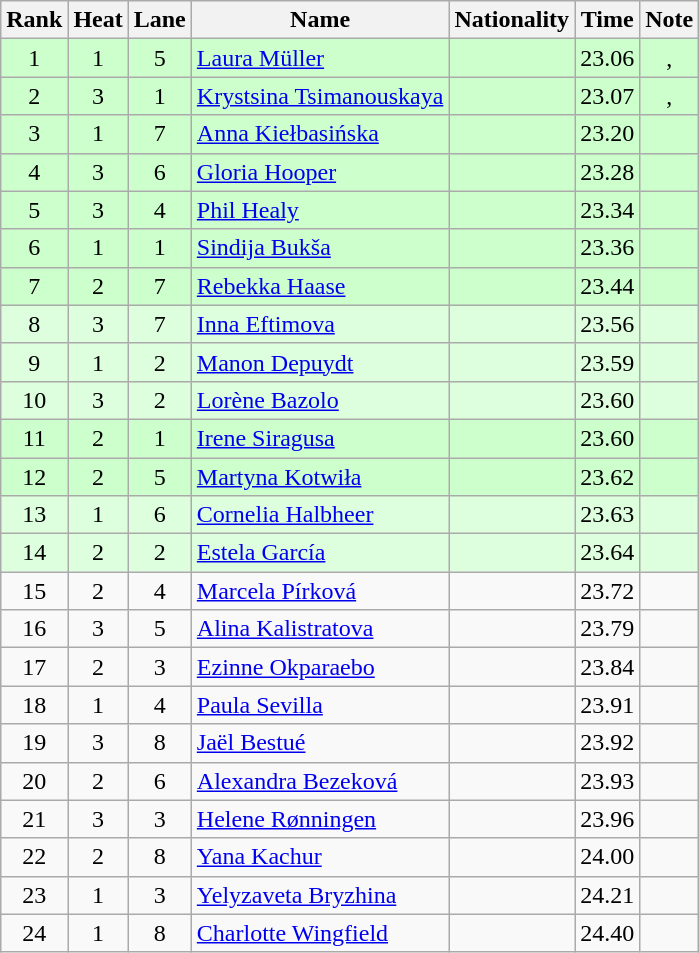<table class="wikitable sortable" style="text-align:center">
<tr>
<th>Rank</th>
<th>Heat</th>
<th>Lane</th>
<th>Name</th>
<th>Nationality</th>
<th>Time</th>
<th>Note</th>
</tr>
<tr bgcolor=ccffcc>
<td>1</td>
<td>1</td>
<td>5</td>
<td align=left><a href='#'>Laura Müller</a></td>
<td align=left></td>
<td>23.06</td>
<td>, </td>
</tr>
<tr bgcolor=ccffcc>
<td>2</td>
<td>3</td>
<td>1</td>
<td align=left><a href='#'>Krystsina Tsimanouskaya</a></td>
<td align=left></td>
<td>23.07</td>
<td>, </td>
</tr>
<tr bgcolor=ccffcc>
<td>3</td>
<td>1</td>
<td>7</td>
<td align=left><a href='#'>Anna Kiełbasińska</a></td>
<td align=left></td>
<td>23.20</td>
<td></td>
</tr>
<tr bgcolor=ccffcc>
<td>4</td>
<td>3</td>
<td>6</td>
<td align=left><a href='#'>Gloria Hooper</a></td>
<td align=left></td>
<td>23.28</td>
<td></td>
</tr>
<tr bgcolor=ccffcc>
<td>5</td>
<td>3</td>
<td>4</td>
<td align=left><a href='#'>Phil Healy</a></td>
<td align=left></td>
<td>23.34</td>
<td></td>
</tr>
<tr bgcolor=ccffcc>
<td>6</td>
<td>1</td>
<td>1</td>
<td align=left><a href='#'>Sindija Bukša</a></td>
<td align=left></td>
<td>23.36</td>
<td></td>
</tr>
<tr bgcolor=ccffcc>
<td>7</td>
<td>2</td>
<td>7</td>
<td align=left><a href='#'>Rebekka Haase</a></td>
<td align=left></td>
<td>23.44</td>
<td></td>
</tr>
<tr bgcolor=ddffdd>
<td>8</td>
<td>3</td>
<td>7</td>
<td align=left><a href='#'>Inna Eftimova</a></td>
<td align=left></td>
<td>23.56</td>
<td></td>
</tr>
<tr bgcolor=ddffdd>
<td>9</td>
<td>1</td>
<td>2</td>
<td align=left><a href='#'>Manon Depuydt</a></td>
<td align=left></td>
<td>23.59</td>
<td></td>
</tr>
<tr bgcolor=ddffdd>
<td>10</td>
<td>3</td>
<td>2</td>
<td align=left><a href='#'>Lorène Bazolo</a></td>
<td align=left></td>
<td>23.60</td>
<td></td>
</tr>
<tr bgcolor=ccffcc>
<td>11</td>
<td>2</td>
<td>1</td>
<td align=left><a href='#'>Irene Siragusa</a></td>
<td align=left></td>
<td>23.60</td>
<td></td>
</tr>
<tr bgcolor=ccffcc>
<td>12</td>
<td>2</td>
<td>5</td>
<td align=left><a href='#'>Martyna Kotwiła</a></td>
<td align=left></td>
<td>23.62</td>
<td></td>
</tr>
<tr bgcolor=ddffdd>
<td>13</td>
<td>1</td>
<td>6</td>
<td align=left><a href='#'>Cornelia Halbheer</a></td>
<td align=left></td>
<td>23.63</td>
<td></td>
</tr>
<tr bgcolor=ddffdd>
<td>14</td>
<td>2</td>
<td>2</td>
<td align=left><a href='#'>Estela García</a></td>
<td align=left></td>
<td>23.64</td>
<td></td>
</tr>
<tr>
<td>15</td>
<td>2</td>
<td>4</td>
<td align=left><a href='#'>Marcela Pírková</a></td>
<td align=left></td>
<td>23.72</td>
<td></td>
</tr>
<tr>
<td>16</td>
<td>3</td>
<td>5</td>
<td align=left><a href='#'>Alina Kalistratova</a></td>
<td align=left></td>
<td>23.79</td>
<td></td>
</tr>
<tr>
<td>17</td>
<td>2</td>
<td>3</td>
<td align=left><a href='#'>Ezinne Okparaebo</a></td>
<td align=left></td>
<td>23.84</td>
<td></td>
</tr>
<tr>
<td>18</td>
<td>1</td>
<td>4</td>
<td align=left><a href='#'>Paula Sevilla</a></td>
<td align=left></td>
<td>23.91</td>
<td></td>
</tr>
<tr>
<td>19</td>
<td>3</td>
<td>8</td>
<td align=left><a href='#'>Jaël Bestué</a></td>
<td align=left></td>
<td>23.92</td>
<td></td>
</tr>
<tr>
<td>20</td>
<td>2</td>
<td>6</td>
<td align=left><a href='#'>Alexandra Bezeková</a></td>
<td align=left></td>
<td>23.93</td>
<td></td>
</tr>
<tr>
<td>21</td>
<td>3</td>
<td>3</td>
<td align=left><a href='#'>Helene Rønningen</a></td>
<td align=left></td>
<td>23.96</td>
<td></td>
</tr>
<tr>
<td>22</td>
<td>2</td>
<td>8</td>
<td align=left><a href='#'>Yana Kachur</a></td>
<td align=left></td>
<td>24.00</td>
<td></td>
</tr>
<tr>
<td>23</td>
<td>1</td>
<td>3</td>
<td align=left><a href='#'>Yelyzaveta Bryzhina</a></td>
<td align=left></td>
<td>24.21</td>
<td></td>
</tr>
<tr>
<td>24</td>
<td>1</td>
<td>8</td>
<td align=left><a href='#'>Charlotte Wingfield</a></td>
<td align=left></td>
<td>24.40</td>
<td></td>
</tr>
</table>
